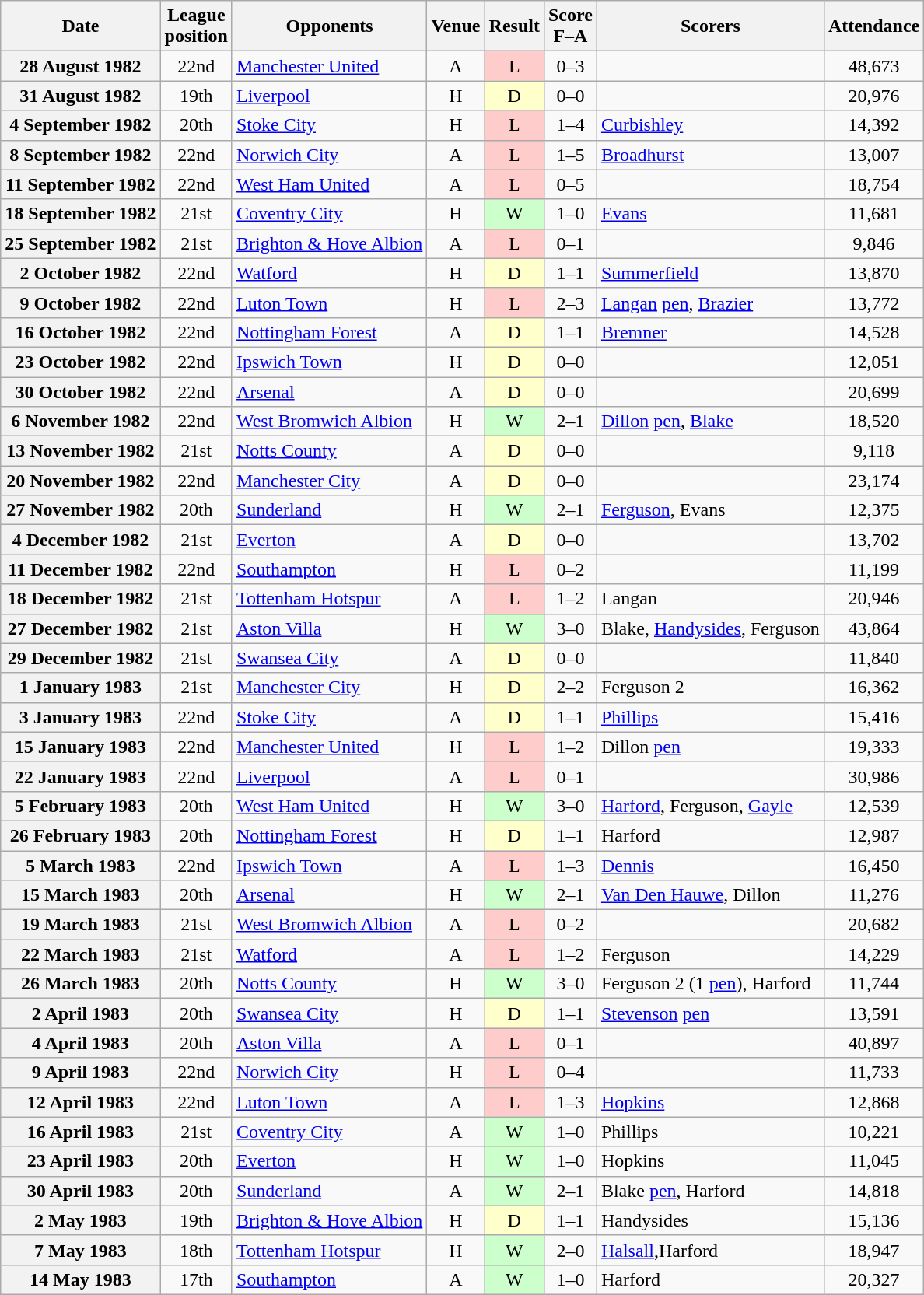<table class="wikitable plainrowheaders" style="text-align:center">
<tr>
<th scope="col">Date</th>
<th scope="col">League<br>position</th>
<th scope="col">Opponents</th>
<th scope="col">Venue</th>
<th scope="col">Result</th>
<th scope="col">Score<br>F–A</th>
<th scope="col">Scorers</th>
<th scope="col">Attendance</th>
</tr>
<tr>
<th scope="row">28 August 1982</th>
<td>22nd</td>
<td align="left"><a href='#'>Manchester United</a></td>
<td>A</td>
<td style="background:#fcc">L</td>
<td>0–3</td>
<td></td>
<td>48,673</td>
</tr>
<tr>
<th scope="row">31 August 1982</th>
<td>19th</td>
<td align="left"><a href='#'>Liverpool</a></td>
<td>H</td>
<td style="background:#ffc">D</td>
<td>0–0</td>
<td></td>
<td>20,976</td>
</tr>
<tr>
<th scope="row">4 September 1982</th>
<td>20th</td>
<td align="left"><a href='#'>Stoke City</a></td>
<td>H</td>
<td style="background:#fcc">L</td>
<td>1–4</td>
<td align="left"><a href='#'>Curbishley</a></td>
<td>14,392</td>
</tr>
<tr>
<th scope="row">8 September 1982</th>
<td>22nd</td>
<td align="left"><a href='#'>Norwich City</a></td>
<td>A</td>
<td style="background:#fcc">L</td>
<td>1–5</td>
<td align="left"><a href='#'>Broadhurst</a></td>
<td>13,007</td>
</tr>
<tr>
<th scope="row">11 September 1982</th>
<td>22nd</td>
<td align="left"><a href='#'>West Ham United</a></td>
<td>A</td>
<td style="background:#fcc">L</td>
<td>0–5</td>
<td></td>
<td>18,754</td>
</tr>
<tr>
<th scope="row">18 September 1982</th>
<td>21st</td>
<td align="left"><a href='#'>Coventry City</a></td>
<td>H</td>
<td style="background:#cfc">W</td>
<td>1–0</td>
<td align="left"><a href='#'>Evans</a></td>
<td>11,681</td>
</tr>
<tr>
<th scope="row">25 September 1982</th>
<td>21st</td>
<td align="left"><a href='#'>Brighton & Hove Albion</a></td>
<td>A</td>
<td style="background:#fcc">L</td>
<td>0–1</td>
<td></td>
<td>9,846</td>
</tr>
<tr>
<th scope="row">2 October 1982</th>
<td>22nd</td>
<td align="left"><a href='#'>Watford</a></td>
<td>H</td>
<td style="background:#ffc">D</td>
<td>1–1</td>
<td align="left"><a href='#'>Summerfield</a></td>
<td>13,870</td>
</tr>
<tr>
<th scope="row">9 October 1982</th>
<td>22nd</td>
<td align="left"><a href='#'>Luton Town</a></td>
<td>H</td>
<td style="background:#fcc">L</td>
<td>2–3</td>
<td align="left"><a href='#'>Langan</a> <a href='#'>pen</a>, <a href='#'>Brazier</a></td>
<td>13,772</td>
</tr>
<tr>
<th scope="row">16 October 1982</th>
<td>22nd</td>
<td align="left"><a href='#'>Nottingham Forest</a></td>
<td>A</td>
<td style="background:#ffc">D</td>
<td>1–1</td>
<td align="left"><a href='#'>Bremner</a></td>
<td>14,528</td>
</tr>
<tr>
<th scope="row">23 October 1982</th>
<td>22nd</td>
<td align="left"><a href='#'>Ipswich Town</a></td>
<td>H</td>
<td style="background:#ffc">D</td>
<td>0–0</td>
<td></td>
<td>12,051</td>
</tr>
<tr>
<th scope="row">30 October 1982</th>
<td>22nd</td>
<td align="left"><a href='#'>Arsenal</a></td>
<td>A</td>
<td style="background:#ffc">D</td>
<td>0–0</td>
<td></td>
<td>20,699</td>
</tr>
<tr>
<th scope="row">6 November 1982</th>
<td>22nd</td>
<td align="left"><a href='#'>West Bromwich Albion</a></td>
<td>H</td>
<td style="background:#cfc">W</td>
<td>2–1</td>
<td align="left"><a href='#'>Dillon</a> <a href='#'>pen</a>, <a href='#'>Blake</a></td>
<td>18,520</td>
</tr>
<tr>
<th scope="row">13 November 1982</th>
<td>21st</td>
<td align="left"><a href='#'>Notts County</a></td>
<td>A</td>
<td style="background:#ffc">D</td>
<td>0–0</td>
<td></td>
<td>9,118</td>
</tr>
<tr>
<th scope="row">20 November 1982</th>
<td>22nd</td>
<td align="left"><a href='#'>Manchester City</a></td>
<td>A</td>
<td style="background:#ffc">D</td>
<td>0–0</td>
<td></td>
<td>23,174</td>
</tr>
<tr>
<th scope="row">27 November 1982</th>
<td>20th</td>
<td align="left"><a href='#'>Sunderland</a></td>
<td>H</td>
<td style="background:#cfc">W</td>
<td>2–1</td>
<td align="left"><a href='#'>Ferguson</a>, Evans</td>
<td>12,375</td>
</tr>
<tr>
<th scope="row">4 December 1982</th>
<td>21st</td>
<td align="left"><a href='#'>Everton</a></td>
<td>A</td>
<td style="background:#ffc">D</td>
<td>0–0</td>
<td></td>
<td>13,702</td>
</tr>
<tr>
<th scope="row">11 December 1982</th>
<td>22nd</td>
<td align="left"><a href='#'>Southampton</a></td>
<td>H</td>
<td style="background:#fcc">L</td>
<td>0–2</td>
<td></td>
<td>11,199</td>
</tr>
<tr>
<th scope="row">18 December 1982</th>
<td>21st</td>
<td align="left"><a href='#'>Tottenham Hotspur</a></td>
<td>A</td>
<td style="background:#fcc">L</td>
<td>1–2</td>
<td align="left">Langan</td>
<td>20,946</td>
</tr>
<tr>
<th scope="row">27 December 1982</th>
<td>21st</td>
<td align="left"><a href='#'>Aston Villa</a></td>
<td>H</td>
<td style="background:#cfc">W</td>
<td>3–0</td>
<td align="left">Blake, <a href='#'>Handysides</a>, Ferguson</td>
<td>43,864</td>
</tr>
<tr>
<th scope="row">29 December 1982</th>
<td>21st</td>
<td align="left"><a href='#'>Swansea City</a></td>
<td>A</td>
<td style="background:#ffc">D</td>
<td>0–0</td>
<td></td>
<td>11,840</td>
</tr>
<tr>
<th scope="row">1 January 1983</th>
<td>21st</td>
<td align="left"><a href='#'>Manchester City</a></td>
<td>H</td>
<td style="background:#ffc">D</td>
<td>2–2</td>
<td align="left">Ferguson 2</td>
<td>16,362</td>
</tr>
<tr>
<th scope="row">3 January 1983</th>
<td>22nd</td>
<td align="left"><a href='#'>Stoke City</a></td>
<td>A</td>
<td style="background:#ffc">D</td>
<td>1–1</td>
<td align="left"><a href='#'>Phillips</a></td>
<td>15,416</td>
</tr>
<tr>
<th scope="row">15 January 1983</th>
<td>22nd</td>
<td align="left"><a href='#'>Manchester United</a></td>
<td>H</td>
<td style="background:#fcc">L</td>
<td>1–2</td>
<td align="left">Dillon <a href='#'>pen</a></td>
<td>19,333</td>
</tr>
<tr>
<th scope="row">22 January 1983</th>
<td>22nd</td>
<td align="left"><a href='#'>Liverpool</a></td>
<td>A</td>
<td style="background:#fcc">L</td>
<td>0–1</td>
<td></td>
<td>30,986</td>
</tr>
<tr>
<th scope="row">5 February 1983</th>
<td>20th</td>
<td align="left"><a href='#'>West Ham United</a></td>
<td>H</td>
<td style="background:#cfc">W</td>
<td>3–0</td>
<td align="left"><a href='#'>Harford</a>, Ferguson, <a href='#'>Gayle</a></td>
<td>12,539</td>
</tr>
<tr>
<th scope="row">26 February 1983</th>
<td>20th</td>
<td align="left"><a href='#'>Nottingham Forest</a></td>
<td>H</td>
<td style="background:#ffc">D</td>
<td>1–1</td>
<td align="left">Harford</td>
<td>12,987</td>
</tr>
<tr>
<th scope="row">5 March 1983</th>
<td>22nd</td>
<td align="left"><a href='#'>Ipswich Town</a></td>
<td>A</td>
<td style="background:#fcc">L</td>
<td>1–3</td>
<td align="left"><a href='#'>Dennis</a></td>
<td>16,450</td>
</tr>
<tr>
<th scope="row">15 March 1983</th>
<td>20th</td>
<td align="left"><a href='#'>Arsenal</a></td>
<td>H</td>
<td style="background:#cfc">W</td>
<td>2–1</td>
<td align="left"><a href='#'>Van Den Hauwe</a>, Dillon</td>
<td>11,276</td>
</tr>
<tr>
<th scope="row">19 March 1983</th>
<td>21st</td>
<td align="left"><a href='#'>West Bromwich Albion</a></td>
<td>A</td>
<td style="background:#fcc">L</td>
<td>0–2</td>
<td></td>
<td>20,682</td>
</tr>
<tr>
<th scope="row">22 March 1983</th>
<td>21st</td>
<td align="left"><a href='#'>Watford</a></td>
<td>A</td>
<td style="background:#fcc">L</td>
<td>1–2</td>
<td align="left">Ferguson</td>
<td>14,229</td>
</tr>
<tr>
<th scope="row">26 March 1983</th>
<td>20th</td>
<td align="left"><a href='#'>Notts County</a></td>
<td>H</td>
<td style="background:#cfc">W</td>
<td>3–0</td>
<td align="left">Ferguson 2 (1 <a href='#'>pen</a>), Harford</td>
<td>11,744</td>
</tr>
<tr>
<th scope="row">2 April 1983</th>
<td>20th</td>
<td align="left"><a href='#'>Swansea City</a></td>
<td>H</td>
<td style="background:#ffc">D</td>
<td>1–1</td>
<td align="left"><a href='#'>Stevenson</a> <a href='#'>pen</a></td>
<td>13,591</td>
</tr>
<tr>
<th scope="row">4 April 1983</th>
<td>20th</td>
<td align="left"><a href='#'>Aston Villa</a></td>
<td>A</td>
<td style="background:#fcc">L</td>
<td>0–1</td>
<td></td>
<td>40,897</td>
</tr>
<tr>
<th scope="row">9 April 1983</th>
<td>22nd</td>
<td align="left"><a href='#'>Norwich City</a></td>
<td>H</td>
<td style="background:#fcc">L</td>
<td>0–4</td>
<td></td>
<td>11,733</td>
</tr>
<tr>
<th scope="row">12 April 1983</th>
<td>22nd</td>
<td align="left"><a href='#'>Luton Town</a></td>
<td>A</td>
<td style="background:#fcc">L</td>
<td>1–3</td>
<td align="left"><a href='#'>Hopkins</a></td>
<td>12,868</td>
</tr>
<tr>
<th scope="row">16 April 1983</th>
<td>21st</td>
<td align="left"><a href='#'>Coventry City</a></td>
<td>A</td>
<td style="background:#cfc">W</td>
<td>1–0</td>
<td align="left">Phillips</td>
<td>10,221</td>
</tr>
<tr>
<th scope="row">23 April 1983</th>
<td>20th</td>
<td align="left"><a href='#'>Everton</a></td>
<td>H</td>
<td style="background:#cfc">W</td>
<td>1–0</td>
<td align="left">Hopkins</td>
<td>11,045</td>
</tr>
<tr>
<th scope="row">30 April 1983</th>
<td>20th</td>
<td align="left"><a href='#'>Sunderland</a></td>
<td>A</td>
<td style="background:#cfc">W</td>
<td>2–1</td>
<td align="left">Blake <a href='#'>pen</a>, Harford</td>
<td>14,818</td>
</tr>
<tr>
<th scope="row">2 May 1983</th>
<td>19th</td>
<td align="left"><a href='#'>Brighton & Hove Albion</a></td>
<td>H</td>
<td style="background:#ffc">D</td>
<td>1–1</td>
<td align="left">Handysides</td>
<td>15,136</td>
</tr>
<tr>
<th scope="row">7 May 1983</th>
<td>18th</td>
<td align="left"><a href='#'>Tottenham Hotspur</a></td>
<td>H</td>
<td style="background:#cfc">W</td>
<td>2–0</td>
<td align="left"><a href='#'>Halsall</a>,Harford</td>
<td>18,947</td>
</tr>
<tr>
<th scope="row">14 May 1983</th>
<td>17th</td>
<td align="left"><a href='#'>Southampton</a></td>
<td>A</td>
<td style="background:#cfc">W</td>
<td>1–0</td>
<td align="left">Harford</td>
<td>20,327</td>
</tr>
</table>
